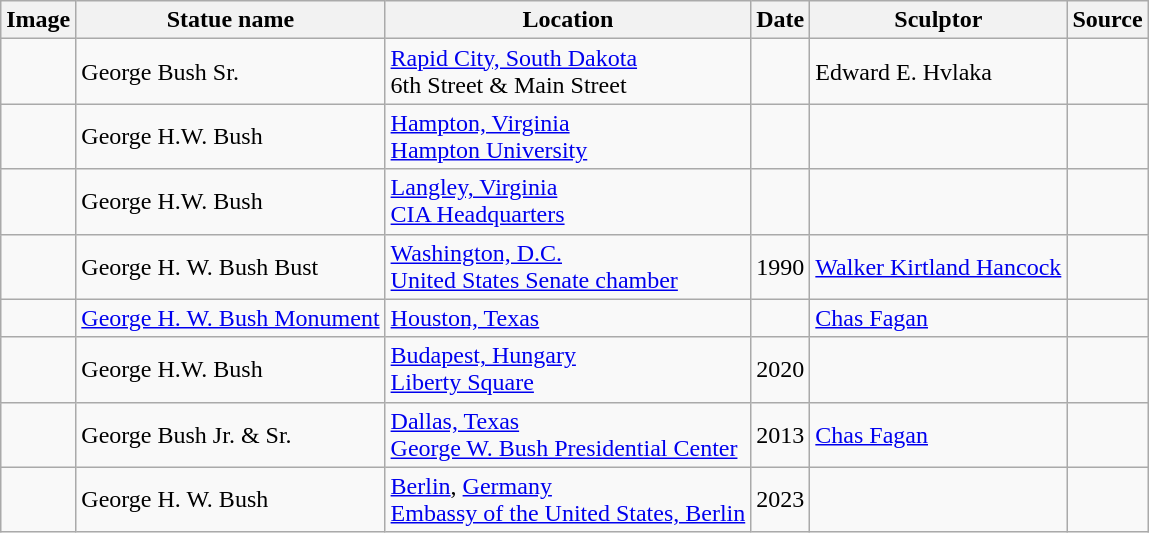<table class="wikitable sortable">
<tr>
<th class="unsortable" scope="col">Image</th>
<th scope="col">Statue name</th>
<th scope="col">Location</th>
<th scope="col">Date</th>
<th scope="col">Sculptor</th>
<th class="unsortable" scope="col">Source</th>
</tr>
<tr>
<td></td>
<td>George Bush Sr.</td>
<td><a href='#'>Rapid City, South Dakota</a><br>6th Street & Main Street</td>
<td></td>
<td>Edward E. Hvlaka</td>
<td></td>
</tr>
<tr>
<td></td>
<td>George H.W. Bush</td>
<td><a href='#'>Hampton, Virginia</a><br><a href='#'>Hampton University</a></td>
<td></td>
<td></td>
<td></td>
</tr>
<tr>
<td></td>
<td>George H.W. Bush</td>
<td><a href='#'>Langley, Virginia</a><br><a href='#'>CIA Headquarters</a></td>
<td></td>
<td></td>
<td></td>
</tr>
<tr>
<td></td>
<td>George H. W. Bush Bust</td>
<td><a href='#'>Washington, D.C.</a><br><a href='#'>United States Senate chamber</a></td>
<td>1990</td>
<td><a href='#'>Walker Kirtland Hancock</a></td>
<td></td>
</tr>
<tr>
<td></td>
<td><a href='#'>George H. W. Bush Monument</a></td>
<td><a href='#'>Houston, Texas</a></td>
<td></td>
<td><a href='#'>Chas Fagan</a></td>
<td></td>
</tr>
<tr>
<td></td>
<td>George H.W. Bush</td>
<td><a href='#'>Budapest, Hungary</a><br><a href='#'>Liberty Square</a></td>
<td>2020</td>
<td></td>
</tr>
<tr>
<td></td>
<td>George Bush Jr. & Sr.</td>
<td><a href='#'>Dallas, Texas</a><br><a href='#'>George W. Bush Presidential Center</a></td>
<td>2013</td>
<td><a href='#'>Chas Fagan</a></td>
<td></td>
</tr>
<tr>
<td></td>
<td>George H. W. Bush</td>
<td><a href='#'>Berlin</a>, <a href='#'>Germany</a><br><a href='#'>Embassy of the United States, Berlin</a></td>
<td>2023</td>
<td></td>
<td></td>
</tr>
</table>
